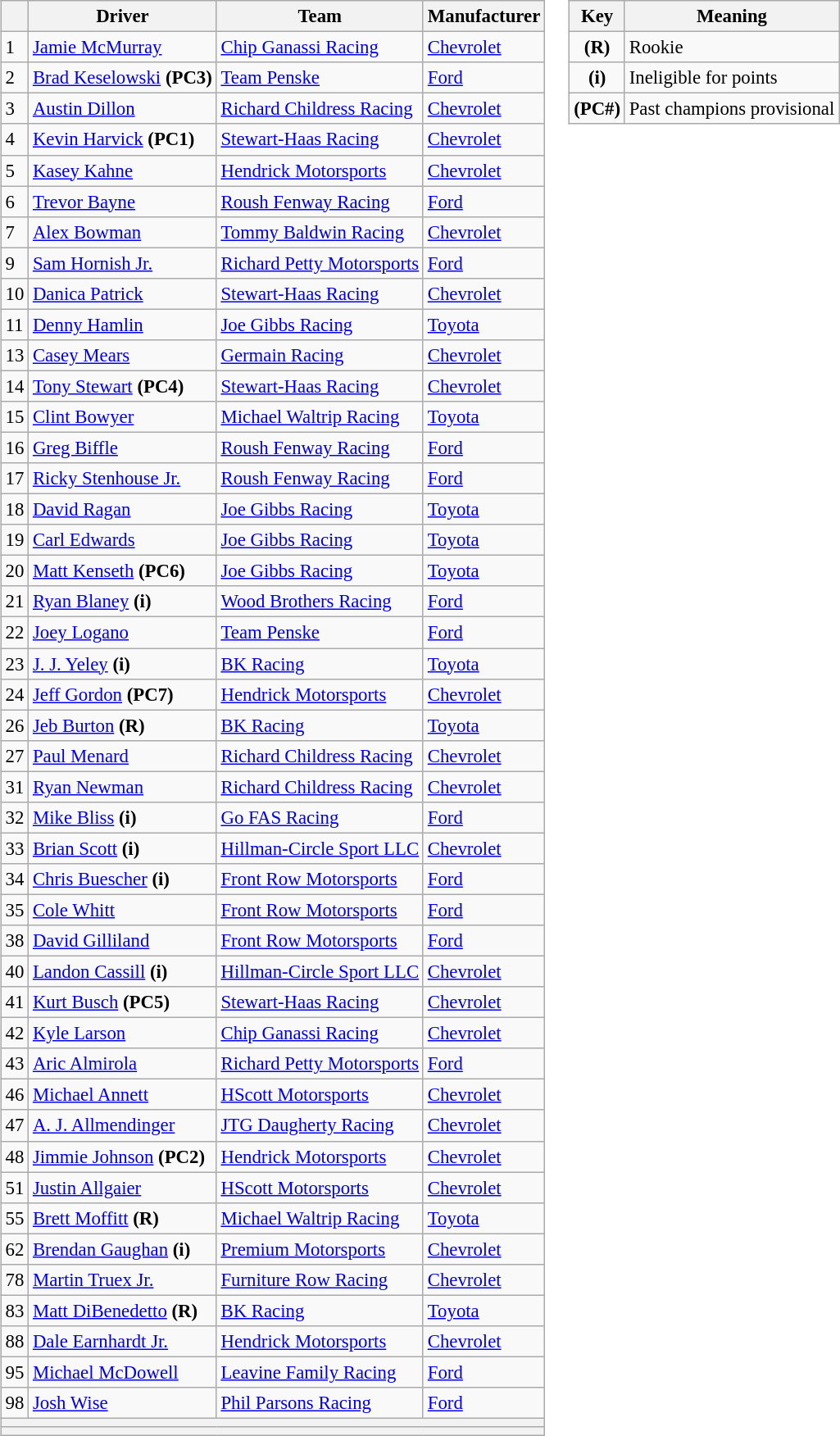<table>
<tr>
<td><br><table class="wikitable" style="font-size:95%">
<tr>
<th></th>
<th>Driver</th>
<th>Team</th>
<th>Manufacturer</th>
</tr>
<tr>
<td>1</td>
<td><a href='#'>Jamie McMurray</a></td>
<td><a href='#'>Chip Ganassi Racing</a></td>
<td><a href='#'>Chevrolet</a></td>
</tr>
<tr>
<td>2</td>
<td><a href='#'>Brad Keselowski</a> <strong>(PC3)</strong></td>
<td><a href='#'>Team Penske</a></td>
<td><a href='#'>Ford</a></td>
</tr>
<tr>
<td>3</td>
<td><a href='#'>Austin Dillon</a></td>
<td><a href='#'>Richard Childress Racing</a></td>
<td><a href='#'>Chevrolet</a></td>
</tr>
<tr>
<td>4</td>
<td><a href='#'>Kevin Harvick</a> <strong>(PC1)</strong></td>
<td><a href='#'>Stewart-Haas Racing</a></td>
<td><a href='#'>Chevrolet</a></td>
</tr>
<tr>
<td>5</td>
<td><a href='#'>Kasey Kahne</a></td>
<td><a href='#'>Hendrick Motorsports</a></td>
<td><a href='#'>Chevrolet</a></td>
</tr>
<tr>
<td>6</td>
<td><a href='#'>Trevor Bayne</a></td>
<td><a href='#'>Roush Fenway Racing</a></td>
<td><a href='#'>Ford</a></td>
</tr>
<tr>
<td>7</td>
<td><a href='#'>Alex Bowman</a></td>
<td><a href='#'>Tommy Baldwin Racing</a></td>
<td><a href='#'>Chevrolet</a></td>
</tr>
<tr>
<td>9</td>
<td><a href='#'>Sam Hornish Jr.</a></td>
<td><a href='#'>Richard Petty Motorsports</a></td>
<td><a href='#'>Ford</a></td>
</tr>
<tr>
<td>10</td>
<td><a href='#'>Danica Patrick</a></td>
<td><a href='#'>Stewart-Haas Racing</a></td>
<td><a href='#'>Chevrolet</a></td>
</tr>
<tr>
<td>11</td>
<td><a href='#'>Denny Hamlin</a></td>
<td><a href='#'>Joe Gibbs Racing</a></td>
<td><a href='#'>Toyota</a></td>
</tr>
<tr>
<td>13</td>
<td><a href='#'>Casey Mears</a></td>
<td><a href='#'>Germain Racing</a></td>
<td><a href='#'>Chevrolet</a></td>
</tr>
<tr>
<td>14</td>
<td><a href='#'>Tony Stewart</a> <strong>(PC4)</strong></td>
<td><a href='#'>Stewart-Haas Racing</a></td>
<td><a href='#'>Chevrolet</a></td>
</tr>
<tr>
<td>15</td>
<td><a href='#'>Clint Bowyer</a></td>
<td><a href='#'>Michael Waltrip Racing</a></td>
<td><a href='#'>Toyota</a></td>
</tr>
<tr>
<td>16</td>
<td><a href='#'>Greg Biffle</a></td>
<td><a href='#'>Roush Fenway Racing</a></td>
<td><a href='#'>Ford</a></td>
</tr>
<tr>
<td>17</td>
<td><a href='#'>Ricky Stenhouse Jr.</a></td>
<td><a href='#'>Roush Fenway Racing</a></td>
<td><a href='#'>Ford</a></td>
</tr>
<tr>
<td>18</td>
<td><a href='#'>David Ragan</a></td>
<td><a href='#'>Joe Gibbs Racing</a></td>
<td><a href='#'>Toyota</a></td>
</tr>
<tr>
<td>19</td>
<td><a href='#'>Carl Edwards</a></td>
<td><a href='#'>Joe Gibbs Racing</a></td>
<td><a href='#'>Toyota</a></td>
</tr>
<tr>
<td>20</td>
<td><a href='#'>Matt Kenseth</a> <strong>(PC6)</strong></td>
<td><a href='#'>Joe Gibbs Racing</a></td>
<td><a href='#'>Toyota</a></td>
</tr>
<tr>
<td>21</td>
<td><a href='#'>Ryan Blaney</a> <strong>(i)</strong></td>
<td><a href='#'>Wood Brothers Racing</a></td>
<td><a href='#'>Ford</a></td>
</tr>
<tr>
<td>22</td>
<td><a href='#'>Joey Logano</a></td>
<td><a href='#'>Team Penske</a></td>
<td><a href='#'>Ford</a></td>
</tr>
<tr>
<td>23</td>
<td><a href='#'>J. J. Yeley</a> <strong>(i)</strong></td>
<td><a href='#'>BK Racing</a></td>
<td><a href='#'>Toyota</a></td>
</tr>
<tr>
<td>24</td>
<td><a href='#'>Jeff Gordon</a> <strong>(PC7)</strong></td>
<td><a href='#'>Hendrick Motorsports</a></td>
<td><a href='#'>Chevrolet</a></td>
</tr>
<tr>
<td>26</td>
<td><a href='#'>Jeb Burton</a> <strong>(R)</strong></td>
<td><a href='#'>BK Racing</a></td>
<td><a href='#'>Toyota</a></td>
</tr>
<tr>
<td>27</td>
<td><a href='#'>Paul Menard</a></td>
<td><a href='#'>Richard Childress Racing</a></td>
<td><a href='#'>Chevrolet</a></td>
</tr>
<tr>
<td>31</td>
<td><a href='#'>Ryan Newman</a></td>
<td><a href='#'>Richard Childress Racing</a></td>
<td><a href='#'>Chevrolet</a></td>
</tr>
<tr>
<td>32</td>
<td><a href='#'>Mike Bliss</a> <strong>(i)</strong></td>
<td><a href='#'>Go FAS Racing</a></td>
<td><a href='#'>Ford</a></td>
</tr>
<tr>
<td>33</td>
<td><a href='#'>Brian Scott</a> <strong>(i)</strong></td>
<td><a href='#'>Hillman-Circle Sport LLC</a></td>
<td><a href='#'>Chevrolet</a></td>
</tr>
<tr>
<td>34</td>
<td><a href='#'>Chris Buescher</a> <strong>(i)</strong></td>
<td><a href='#'>Front Row Motorsports</a></td>
<td><a href='#'>Ford</a></td>
</tr>
<tr>
<td>35</td>
<td><a href='#'>Cole Whitt</a></td>
<td><a href='#'>Front Row Motorsports</a></td>
<td><a href='#'>Ford</a></td>
</tr>
<tr>
<td>38</td>
<td><a href='#'>David Gilliland</a></td>
<td><a href='#'>Front Row Motorsports</a></td>
<td><a href='#'>Ford</a></td>
</tr>
<tr>
<td>40</td>
<td><a href='#'>Landon Cassill</a> <strong>(i)</strong></td>
<td><a href='#'>Hillman-Circle Sport LLC</a></td>
<td><a href='#'>Chevrolet</a></td>
</tr>
<tr>
<td>41</td>
<td><a href='#'>Kurt Busch</a> <strong>(PC5)</strong></td>
<td><a href='#'>Stewart-Haas Racing</a></td>
<td><a href='#'>Chevrolet</a></td>
</tr>
<tr>
<td>42</td>
<td><a href='#'>Kyle Larson</a></td>
<td><a href='#'>Chip Ganassi Racing</a></td>
<td><a href='#'>Chevrolet</a></td>
</tr>
<tr>
<td>43</td>
<td><a href='#'>Aric Almirola</a></td>
<td><a href='#'>Richard Petty Motorsports</a></td>
<td><a href='#'>Ford</a></td>
</tr>
<tr>
<td>46</td>
<td><a href='#'>Michael Annett</a></td>
<td><a href='#'>HScott Motorsports</a></td>
<td><a href='#'>Chevrolet</a></td>
</tr>
<tr>
<td>47</td>
<td><a href='#'>A. J. Allmendinger</a></td>
<td><a href='#'>JTG Daugherty Racing</a></td>
<td><a href='#'>Chevrolet</a></td>
</tr>
<tr>
<td>48</td>
<td><a href='#'>Jimmie Johnson</a> <strong>(PC2)</strong></td>
<td><a href='#'>Hendrick Motorsports</a></td>
<td><a href='#'>Chevrolet</a></td>
</tr>
<tr>
<td>51</td>
<td><a href='#'>Justin Allgaier</a></td>
<td><a href='#'>HScott Motorsports</a></td>
<td><a href='#'>Chevrolet</a></td>
</tr>
<tr>
<td>55</td>
<td><a href='#'>Brett Moffitt</a> <strong>(R)</strong></td>
<td><a href='#'>Michael Waltrip Racing</a></td>
<td><a href='#'>Toyota</a></td>
</tr>
<tr>
<td>62</td>
<td><a href='#'>Brendan Gaughan</a> <strong>(i)</strong></td>
<td><a href='#'>Premium Motorsports</a></td>
<td><a href='#'>Chevrolet</a></td>
</tr>
<tr>
<td>78</td>
<td><a href='#'>Martin Truex Jr.</a></td>
<td><a href='#'>Furniture Row Racing</a></td>
<td><a href='#'>Chevrolet</a></td>
</tr>
<tr>
<td>83</td>
<td><a href='#'>Matt DiBenedetto</a> <strong>(R)</strong></td>
<td><a href='#'>BK Racing</a></td>
<td><a href='#'>Toyota</a></td>
</tr>
<tr>
<td>88</td>
<td><a href='#'>Dale Earnhardt Jr.</a></td>
<td><a href='#'>Hendrick Motorsports</a></td>
<td><a href='#'>Chevrolet</a></td>
</tr>
<tr>
<td>95</td>
<td><a href='#'>Michael McDowell</a></td>
<td><a href='#'>Leavine Family Racing</a></td>
<td><a href='#'>Ford</a></td>
</tr>
<tr>
<td>98</td>
<td><a href='#'>Josh Wise</a></td>
<td><a href='#'>Phil Parsons Racing</a></td>
<td><a href='#'>Ford</a></td>
</tr>
<tr>
<th colspan="4"></th>
</tr>
<tr>
<th colspan="4"></th>
</tr>
</table>
</td>
<td valign="top"><br><table align="right" class="wikitable" style="font-size: 95%;">
<tr>
<th>Key</th>
<th>Meaning</th>
</tr>
<tr>
<td align="center"><strong>(R)</strong></td>
<td>Rookie</td>
</tr>
<tr>
<td align="center"><strong>(i)</strong></td>
<td>Ineligible for points</td>
</tr>
<tr>
<td align="center"><strong>(PC#)</strong></td>
<td>Past champions provisional</td>
</tr>
</table>
</td>
</tr>
</table>
